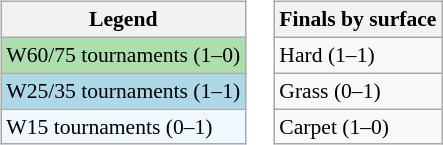<table>
<tr valign=top>
<td><br><table class="wikitable" style=font-size:90%;>
<tr>
<th>Legend</th>
</tr>
<tr style="background:#addfad;">
<td>W60/75 tournaments (1–0)</td>
</tr>
<tr style="background:lightblue;">
<td>W25/35 tournaments (1–1)</td>
</tr>
<tr style="background:#f0f8ff;">
<td>W15 tournaments (0–1)</td>
</tr>
</table>
</td>
<td><br><table class="wikitable" style=font-size:90%;>
<tr>
<th>Finals by surface</th>
</tr>
<tr>
<td>Hard (1–1)</td>
</tr>
<tr>
<td>Grass (0–1)</td>
</tr>
<tr>
<td>Carpet (1–0)</td>
</tr>
</table>
</td>
</tr>
</table>
